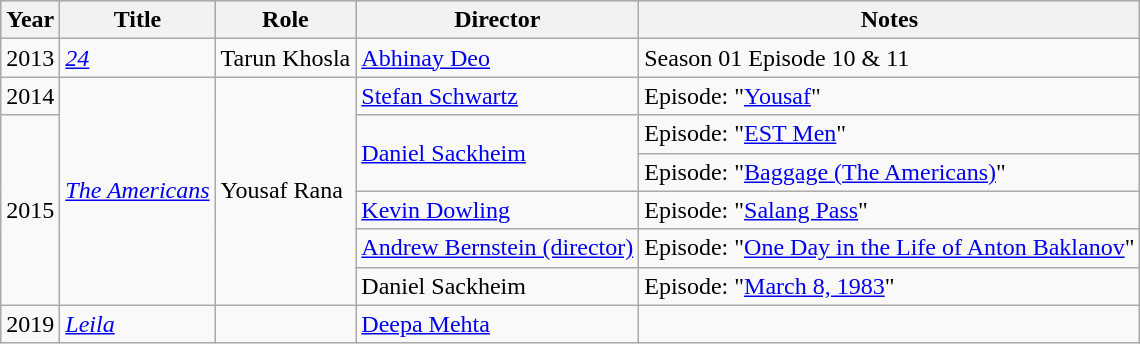<table class="wikitable">
<tr style="background:#ccc; text-align:center;">
<th>Year</th>
<th>Title</th>
<th>Role</th>
<th>Director</th>
<th>Notes</th>
</tr>
<tr>
<td>2013</td>
<td><em><a href='#'>24</a> </em></td>
<td>Tarun Khosla</td>
<td><a href='#'>Abhinay Deo</a></td>
<td>Season 01 Episode 10 & 11</td>
</tr>
<tr>
<td>2014</td>
<td rowspan = '6'><em><a href='#'>The Americans</a></em></td>
<td rowspan = '6'>Yousaf Rana</td>
<td><a href='#'>Stefan Schwartz</a></td>
<td>Episode: "<a href='#'>Yousaf</a>"</td>
</tr>
<tr>
<td rowspan = '5'>2015</td>
<td rowspan = '2'><a href='#'>Daniel Sackheim</a></td>
<td>Episode: "<a href='#'>EST Men</a>"</td>
</tr>
<tr>
<td>Episode: "<a href='#'>Baggage (The Americans)</a>"</td>
</tr>
<tr>
<td><a href='#'>Kevin Dowling</a></td>
<td>Episode: "<a href='#'>Salang Pass</a>"</td>
</tr>
<tr>
<td><a href='#'>Andrew Bernstein (director)</a></td>
<td>Episode: "<a href='#'>One Day in the Life of Anton Baklanov</a>"</td>
</tr>
<tr>
<td>Daniel Sackheim</td>
<td>Episode: "<a href='#'>March 8, 1983</a>"</td>
</tr>
<tr>
<td>2019</td>
<td><em><a href='#'>Leila</a></em></td>
<td></td>
<td><a href='#'>Deepa Mehta</a></td>
<td></td>
</tr>
</table>
